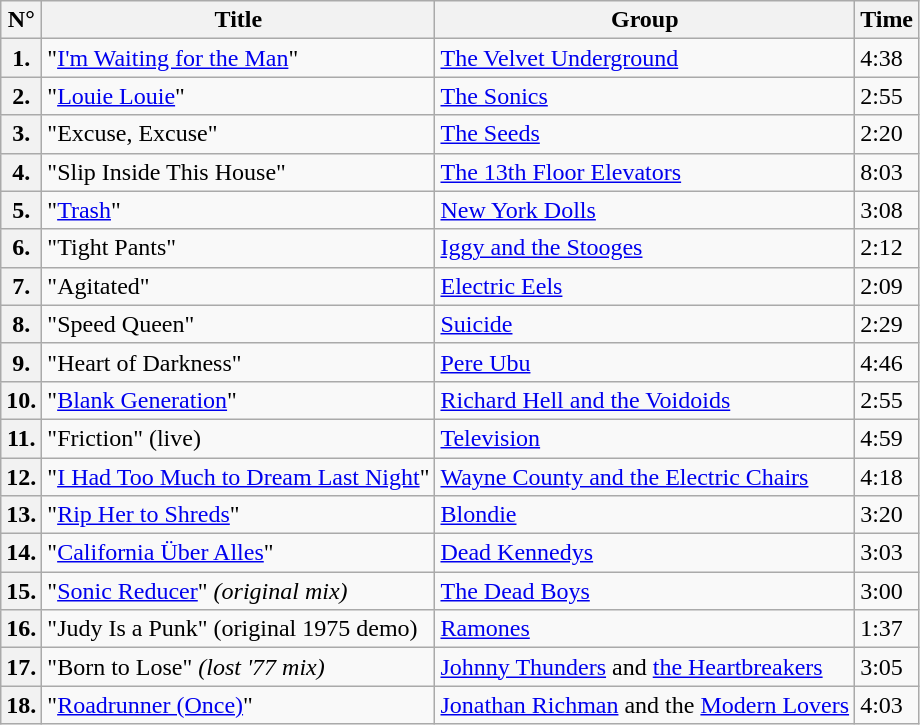<table class="wikitable">
<tr>
<th>N°</th>
<th>Title</th>
<th>Group</th>
<th>Time</th>
</tr>
<tr>
<th>1.</th>
<td>"<a href='#'>I'm Waiting for the Man</a>"</td>
<td><a href='#'>The Velvet Underground</a></td>
<td>4:38</td>
</tr>
<tr>
<th>2.</th>
<td>"<a href='#'>Louie Louie</a>"</td>
<td><a href='#'>The Sonics</a></td>
<td>2:55</td>
</tr>
<tr>
<th>3.</th>
<td>"Excuse, Excuse"</td>
<td><a href='#'>The Seeds</a></td>
<td>2:20</td>
</tr>
<tr>
<th>4.</th>
<td>"Slip Inside This House"</td>
<td><a href='#'>The 13th Floor Elevators</a></td>
<td>8:03</td>
</tr>
<tr>
<th>5.</th>
<td>"<a href='#'>Trash</a>"</td>
<td><a href='#'>New York Dolls</a></td>
<td>3:08</td>
</tr>
<tr>
<th>6.</th>
<td>"Tight Pants"</td>
<td><a href='#'>Iggy and the Stooges</a></td>
<td>2:12</td>
</tr>
<tr>
<th>7.</th>
<td>"Agitated"</td>
<td><a href='#'>Electric Eels</a></td>
<td>2:09</td>
</tr>
<tr>
<th>8.</th>
<td>"Speed Queen"</td>
<td><a href='#'>Suicide</a></td>
<td>2:29</td>
</tr>
<tr>
<th>9.</th>
<td>"Heart of Darkness"</td>
<td><a href='#'>Pere Ubu</a></td>
<td>4:46</td>
</tr>
<tr>
<th>10.</th>
<td>"<a href='#'>Blank Generation</a>"</td>
<td><a href='#'>Richard Hell and the Voidoids</a></td>
<td>2:55</td>
</tr>
<tr>
<th>11.</th>
<td>"Friction" (live)</td>
<td><a href='#'>Television</a></td>
<td>4:59</td>
</tr>
<tr>
<th>12.</th>
<td>"<a href='#'>I Had Too Much to Dream Last Night</a>"</td>
<td><a href='#'>Wayne County and the Electric Chairs</a></td>
<td>4:18</td>
</tr>
<tr>
<th>13.</th>
<td>"<a href='#'>Rip Her to Shreds</a>"</td>
<td><a href='#'>Blondie</a></td>
<td>3:20</td>
</tr>
<tr>
<th>14.</th>
<td>"<a href='#'>California Über Alles</a>"</td>
<td><a href='#'>Dead Kennedys</a></td>
<td>3:03</td>
</tr>
<tr>
<th>15.</th>
<td>"<a href='#'>Sonic Reducer</a>" <em>(original mix)</em></td>
<td><a href='#'>The Dead Boys</a></td>
<td>3:00</td>
</tr>
<tr>
<th>16.</th>
<td>"Judy Is a Punk" (original 1975 demo)</td>
<td><a href='#'>Ramones</a></td>
<td>1:37</td>
</tr>
<tr>
<th>17.</th>
<td>"Born to Lose" <em>(lost '77 mix)</em></td>
<td><a href='#'>Johnny Thunders</a> and <a href='#'>the Heartbreakers</a></td>
<td>3:05</td>
</tr>
<tr>
<th>18.</th>
<td>"<a href='#'>Roadrunner (Once)</a>"</td>
<td><a href='#'>Jonathan Richman</a> and the <a href='#'>Modern Lovers</a></td>
<td>4:03</td>
</tr>
</table>
